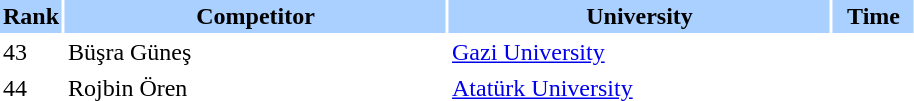<table border="0" cellspacing="2" cellpadding="2">
<tr bgcolor=AAD0FF>
<th width=20>Rank</th>
<th width=250>Competitor</th>
<th width=250>University</th>
<th width=50>Time</th>
</tr>
<tr>
<td>43</td>
<td>Büşra Güneş</td>
<td><a href='#'>Gazi University</a></td>
<td></td>
</tr>
<tr>
<td>44</td>
<td>Rojbin Ören</td>
<td><a href='#'>Atatürk University</a></td>
<td></td>
</tr>
</table>
